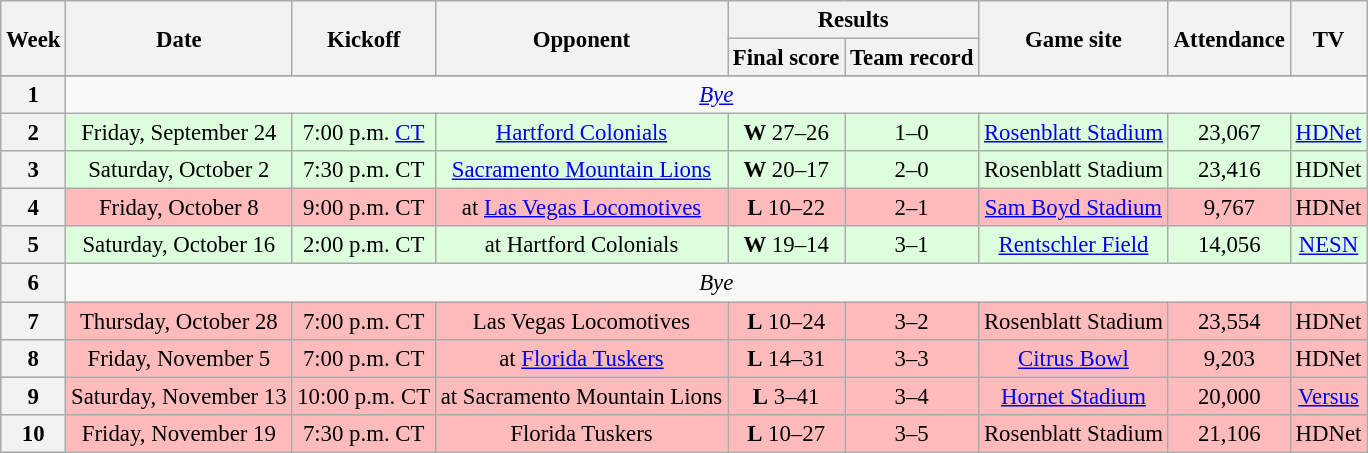<table class="wikitable" align="center" style="font-size: 95%;">
<tr>
<th rowspan="2">Week</th>
<th rowspan="2">Date</th>
<th rowspan="2">Kickoff</th>
<th rowspan="2">Opponent</th>
<th colspan="2">Results</th>
<th rowspan="2">Game site</th>
<th rowspan="2">Attendance</th>
<th rowspan="2">TV</th>
</tr>
<tr>
<th>Final score</th>
<th>Team record</th>
</tr>
<tr>
</tr>
<tr align="center">
<th>1</th>
<td colspan=8><em><a href='#'>Bye</a></em></td>
</tr>
<tr bgcolor="#ddffdd" align="center">
<th>2</th>
<td>Friday, September 24</td>
<td>7:00 p.m. <a href='#'>CT</a></td>
<td><a href='#'>Hartford Colonials</a></td>
<td><strong>W</strong> 27–26</td>
<td>1–0</td>
<td><a href='#'>Rosenblatt Stadium</a></td>
<td>23,067</td>
<td><a href='#'>HDNet</a></td>
</tr>
<tr bgcolor="#ddffdd" align="center">
<th>3</th>
<td>Saturday, October 2</td>
<td>7:30 p.m. CT</td>
<td><a href='#'>Sacramento Mountain Lions</a></td>
<td><strong>W</strong> 20–17</td>
<td>2–0</td>
<td>Rosenblatt Stadium</td>
<td>23,416</td>
<td>HDNet</td>
</tr>
<tr bgcolor="ffbbbb" align="center">
<th>4</th>
<td>Friday, October 8</td>
<td>9:00 p.m. CT</td>
<td>at <a href='#'>Las Vegas Locomotives</a></td>
<td><strong>L</strong> 10–22</td>
<td>2–1</td>
<td><a href='#'>Sam Boyd Stadium</a></td>
<td>9,767</td>
<td>HDNet</td>
</tr>
<tr bgcolor="#ddffdd" align="center">
<th>5</th>
<td>Saturday, October 16</td>
<td>2:00 p.m. CT</td>
<td>at Hartford Colonials</td>
<td><strong>W</strong> 19–14</td>
<td>3–1</td>
<td><a href='#'>Rentschler Field</a></td>
<td>14,056</td>
<td><a href='#'>NESN</a></td>
</tr>
<tr align="center">
<th>6</th>
<td colspan=8><em>Bye</em></td>
</tr>
<tr bgcolor="ffbbbb" align="center">
<th>7</th>
<td>Thursday, October 28</td>
<td>7:00 p.m. CT</td>
<td>Las Vegas Locomotives</td>
<td><strong>L</strong> 10–24</td>
<td>3–2</td>
<td>Rosenblatt Stadium</td>
<td>23,554</td>
<td>HDNet</td>
</tr>
<tr bgcolor="ffbbbb" align="center">
<th>8</th>
<td>Friday, November 5</td>
<td>7:00 p.m. CT</td>
<td>at <a href='#'>Florida Tuskers</a></td>
<td><strong>L</strong> 14–31</td>
<td>3–3</td>
<td><a href='#'>Citrus Bowl</a></td>
<td>9,203</td>
<td>HDNet</td>
</tr>
<tr bgcolor="ffbbbb" align="center">
<th>9</th>
<td>Saturday, November 13</td>
<td>10:00 p.m. CT</td>
<td>at Sacramento Mountain Lions</td>
<td><strong>L</strong> 3–41</td>
<td>3–4</td>
<td><a href='#'>Hornet Stadium</a></td>
<td>20,000</td>
<td><a href='#'>Versus</a></td>
</tr>
<tr bgcolor="ffbbbb" align="center">
<th>10</th>
<td>Friday, November 19</td>
<td>7:30 p.m. CT</td>
<td>Florida Tuskers</td>
<td><strong>L</strong> 10–27</td>
<td>3–5</td>
<td>Rosenblatt Stadium</td>
<td>21,106</td>
<td>HDNet</td>
</tr>
</table>
